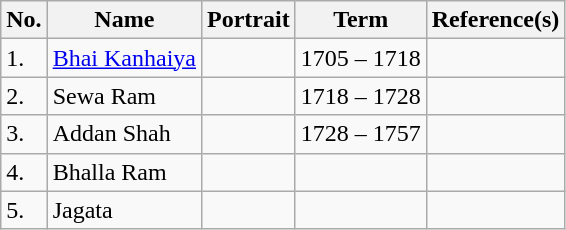<table class="wikitable">
<tr>
<th>No.</th>
<th>Name<br></th>
<th>Portrait</th>
<th>Term</th>
<th>Reference(s)</th>
</tr>
<tr>
<td>1.</td>
<td><a href='#'>Bhai Kanhaiya</a><br></td>
<td></td>
<td>1705 – 1718</td>
<td></td>
</tr>
<tr>
<td>2.</td>
<td>Sewa Ram<br></td>
<td></td>
<td>1718 – 1728</td>
<td></td>
</tr>
<tr>
<td>3.</td>
<td>Addan Shah<br></td>
<td></td>
<td>1728 – 1757</td>
<td></td>
</tr>
<tr>
<td>4.</td>
<td>Bhalla Ram<br></td>
<td></td>
<td></td>
<td></td>
</tr>
<tr>
<td>5.</td>
<td>Jagata<br></td>
<td></td>
<td></td>
<td></td>
</tr>
</table>
